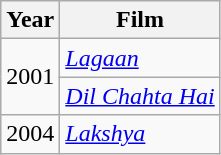<table class="wikitable">
<tr>
<th>Year</th>
<th>Film</th>
</tr>
<tr>
<td rowspan=2>2001</td>
<td><em><a href='#'>Lagaan</a></em></td>
</tr>
<tr>
<td><em><a href='#'>Dil Chahta Hai</a></em></td>
</tr>
<tr>
<td>2004</td>
<td><em><a href='#'>Lakshya</a></em></td>
</tr>
</table>
